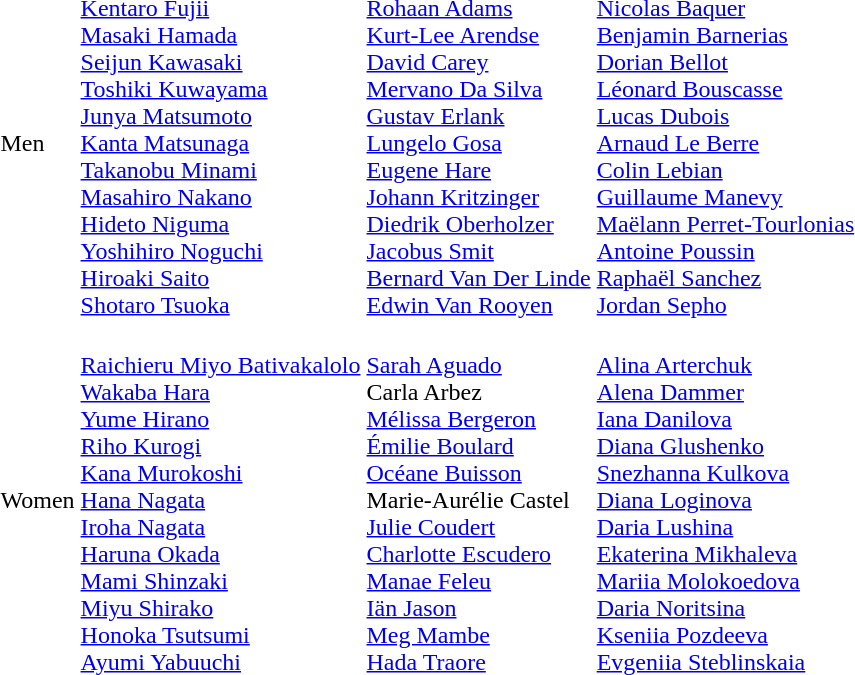<table>
<tr>
<td>Men<br></td>
<td><br><a href='#'>Kentaro Fujii</a><br><a href='#'>Masaki Hamada</a><br><a href='#'>Seijun Kawasaki</a><br><a href='#'>Toshiki Kuwayama</a><br><a href='#'>Junya Matsumoto</a><br><a href='#'>Kanta Matsunaga</a><br><a href='#'>Takanobu Minami</a><br><a href='#'>Masahiro Nakano</a><br><a href='#'>Hideto Niguma</a><br><a href='#'>Yoshihiro Noguchi</a><br><a href='#'>Hiroaki Saito</a><br><a href='#'>Shotaro Tsuoka</a></td>
<td><br><a href='#'>Rohaan Adams</a><br><a href='#'>Kurt-Lee Arendse</a><br><a href='#'>David Carey</a><br><a href='#'>Mervano Da Silva</a><br><a href='#'>Gustav Erlank</a><br><a href='#'>Lungelo Gosa</a><br><a href='#'>Eugene Hare</a><br><a href='#'>Johann Kritzinger</a><br><a href='#'>Diedrik Oberholzer</a><br><a href='#'>Jacobus Smit</a><br><a href='#'>Bernard Van Der Linde</a><br><a href='#'>Edwin Van Rooyen</a></td>
<td><br><a href='#'>Nicolas Baquer</a><br><a href='#'>Benjamin Barnerias</a><br><a href='#'>Dorian Bellot</a><br><a href='#'>Léonard Bouscasse</a><br><a href='#'>Lucas Dubois</a><br><a href='#'>Arnaud Le Berre</a><br><a href='#'>Colin Lebian</a><br><a href='#'>Guillaume Manevy</a><br><a href='#'>Maëlann Perret-Tourlonias</a><br><a href='#'>Antoine Poussin</a><br><a href='#'>Raphaël Sanchez</a><br><a href='#'>Jordan Sepho</a></td>
</tr>
<tr>
<td>Women<br></td>
<td><br><a href='#'>Raichieru Miyo Bativakalolo</a><br><a href='#'>Wakaba Hara</a><br><a href='#'>Yume Hirano</a><br><a href='#'>Riho Kurogi</a><br><a href='#'>Kana Murokoshi</a><br><a href='#'>Hana Nagata</a><br><a href='#'>Iroha Nagata</a><br><a href='#'>Haruna Okada</a><br><a href='#'>Mami Shinzaki</a><br><a href='#'>Miyu Shirako</a><br><a href='#'>Honoka Tsutsumi</a><br><a href='#'>Ayumi Yabuuchi</a></td>
<td><br><a href='#'>Sarah Aguado</a><br>Carla Arbez<br><a href='#'>Mélissa Bergeron</a><br><a href='#'>Émilie Boulard</a><br><a href='#'>Océane Buisson</a><br>Marie-Aurélie Castel<br><a href='#'>Julie Coudert</a><br><a href='#'>Charlotte Escudero</a><br><a href='#'>Manae Feleu</a><br><a href='#'>Iän Jason</a><br><a href='#'>Meg Mambe</a><br><a href='#'>Hada Traore</a></td>
<td><br><a href='#'>Alina Arterchuk</a><br><a href='#'>Alena Dammer</a><br><a href='#'>Iana Danilova</a><br><a href='#'>Diana Glushenko</a><br><a href='#'>Snezhanna Kulkova</a><br><a href='#'>Diana Loginova</a><br><a href='#'>Daria Lushina</a><br><a href='#'>Ekaterina Mikhaleva</a><br><a href='#'>Mariia Molokoedova</a><br><a href='#'>Daria Noritsina</a><br><a href='#'>Kseniia Pozdeeva</a><br><a href='#'>Evgeniia Steblinskaia</a></td>
</tr>
</table>
